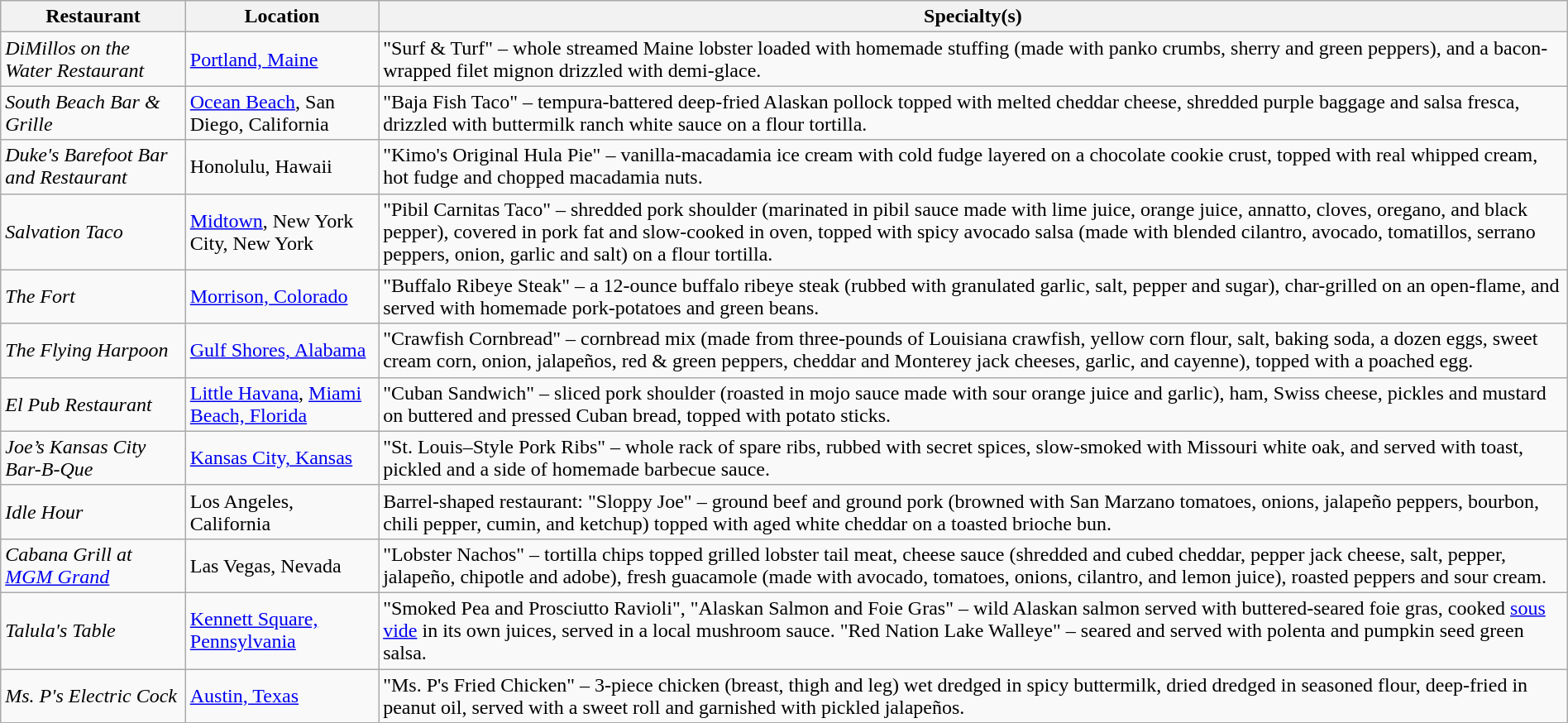<table class="wikitable" style="width:100%;">
<tr>
<th>Restaurant</th>
<th>Location</th>
<th>Specialty(s)</th>
</tr>
<tr>
<td><em>DiMillos on the Water Restaurant</em></td>
<td><a href='#'>Portland, Maine</a></td>
<td>"Surf & Turf" – whole streamed Maine lobster loaded with homemade stuffing (made with panko crumbs, sherry and green peppers), and a bacon-wrapped filet mignon drizzled with demi-glace.</td>
</tr>
<tr>
<td><em>South Beach Bar & Grille</em></td>
<td><a href='#'>Ocean Beach</a>, San Diego, California</td>
<td>"Baja Fish Taco" – tempura-battered deep-fried Alaskan pollock topped with melted cheddar cheese, shredded purple baggage and salsa fresca, drizzled with buttermilk ranch white sauce on a flour tortilla.</td>
</tr>
<tr>
<td><em>Duke's Barefoot Bar and Restaurant</em></td>
<td>Honolulu, Hawaii</td>
<td>"Kimo's Original Hula Pie" – vanilla-macadamia ice cream with cold fudge layered on a chocolate cookie crust, topped with real whipped cream, hot fudge and chopped macadamia nuts.</td>
</tr>
<tr>
<td><em>Salvation Taco</em></td>
<td><a href='#'>Midtown</a>, New York City, New York</td>
<td>"Pibil Carnitas Taco" – shredded pork shoulder (marinated in pibil sauce made with lime juice, orange juice, annatto, cloves, oregano, and black pepper), covered in pork fat and slow-cooked in oven, topped with spicy avocado salsa (made with blended cilantro, avocado, tomatillos, serrano peppers, onion, garlic and salt) on a flour tortilla.</td>
</tr>
<tr>
<td><em>The Fort</em></td>
<td><a href='#'>Morrison, Colorado</a></td>
<td>"Buffalo Ribeye Steak" – a 12-ounce buffalo ribeye steak (rubbed with granulated garlic, salt, pepper and sugar), char-grilled on an open-flame, and served with homemade pork-potatoes and green beans.</td>
</tr>
<tr>
<td><em>The Flying Harpoon</em></td>
<td><a href='#'>Gulf Shores, Alabama</a></td>
<td>"Crawfish Cornbread" – cornbread mix (made from three-pounds of Louisiana crawfish, yellow corn flour, salt, baking soda, a dozen eggs, sweet cream corn, onion, jalapeños, red & green peppers, cheddar and Monterey jack cheeses, garlic, and cayenne), topped with a poached egg.</td>
</tr>
<tr>
<td><em>El Pub Restaurant</em></td>
<td><a href='#'>Little Havana</a>, <a href='#'>Miami Beach, Florida</a></td>
<td>"Cuban Sandwich" – sliced pork shoulder (roasted in mojo sauce made with sour orange juice and garlic), ham, Swiss cheese, pickles and mustard on buttered and pressed Cuban bread, topped with potato sticks.</td>
</tr>
<tr>
<td><em>Joe’s Kansas City Bar-B-Que</em></td>
<td><a href='#'>Kansas City, Kansas</a></td>
<td>"St. Louis–Style Pork Ribs" – whole rack of spare ribs, rubbed with secret spices, slow-smoked with Missouri white oak, and served with toast, pickled and a side of homemade barbecue sauce.</td>
</tr>
<tr>
<td><em>Idle Hour</em></td>
<td>Los Angeles, California</td>
<td>Barrel-shaped restaurant: "Sloppy Joe" – ground beef and ground pork (browned with San Marzano tomatoes, onions, jalapeño peppers, bourbon, chili pepper, cumin, and ketchup) topped with aged white cheddar on a toasted brioche bun.</td>
</tr>
<tr>
<td><em>Cabana Grill at <a href='#'>MGM Grand</a></em></td>
<td>Las Vegas, Nevada</td>
<td>"Lobster Nachos" – tortilla chips topped grilled lobster tail meat, cheese sauce (shredded and cubed cheddar, pepper jack cheese, salt, pepper, jalapeño, chipotle and adobe), fresh guacamole (made with avocado, tomatoes, onions, cilantro, and lemon juice), roasted peppers and sour cream.</td>
</tr>
<tr>
<td><em>Talula's Table</em></td>
<td><a href='#'>Kennett Square, Pennsylvania</a></td>
<td>"Smoked Pea and Prosciutto Ravioli", "Alaskan Salmon and Foie Gras" – wild Alaskan salmon served with buttered-seared foie gras, cooked <a href='#'>sous vide</a> in its own juices, served in a local mushroom sauce. "Red Nation Lake Walleye" – seared and served with polenta and pumpkin seed green salsa.</td>
</tr>
<tr>
<td><em>Ms. P's Electric Cock</em></td>
<td><a href='#'>Austin, Texas</a></td>
<td>"Ms. P's Fried Chicken" – 3-piece chicken (breast, thigh and leg) wet dredged in spicy buttermilk, dried dredged in seasoned flour, deep-fried in peanut oil, served with a sweet roll and garnished with pickled jalapeños.</td>
</tr>
</table>
